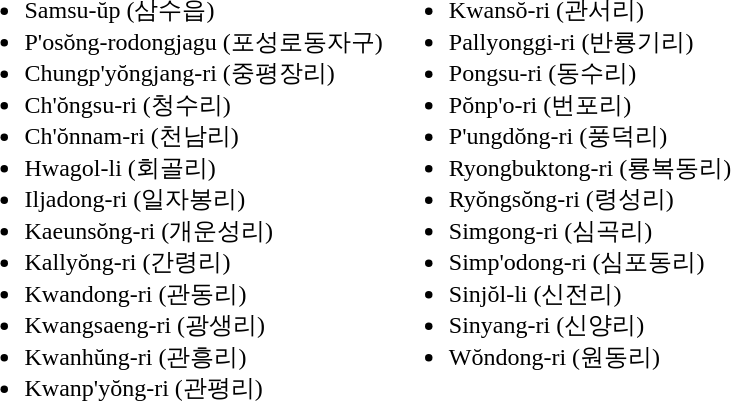<table>
<tr>
<td valign="top"><br><ul><li>Samsu-ŭp (삼수읍)</li><li>P'osŏng-rodongjagu (포성로동자구)</li><li>Chungp'yŏngjang-ri (중평장리)</li><li>Ch'ŏngsu-ri (청수리)</li><li>Ch'ŏnnam-ri (천남리)</li><li>Hwagol-li (회골리)</li><li>Iljadong-ri (일자봉리)</li><li>Kaeunsŏng-ri (개운성리)</li><li>Kallyŏng-ri (간령리)</li><li>Kwandong-ri (관동리)</li><li>Kwangsaeng-ri (광생리)</li><li>Kwanhŭng-ri (관흥리)</li><li>Kwanp'yŏng-ri (관평리)</li></ul></td>
<td valign="top"><br><ul><li>Kwansŏ-ri (관서리)</li><li>Pallyonggi-ri (반룡기리)</li><li>Pongsu-ri (동수리)</li><li>Pŏnp'o-ri (번포리)</li><li>P'ungdŏng-ri (풍덕리)</li><li>Ryongbuktong-ri (룡복동리)</li><li>Ryŏngsŏng-ri (령성리)</li><li>Simgong-ri (심곡리)</li><li>Simp'odong-ri (심포동리)</li><li>Sinjŏl-li (신전리)</li><li>Sinyang-ri (신양리)</li><li>Wŏndong-ri (원동리)</li></ul></td>
</tr>
</table>
